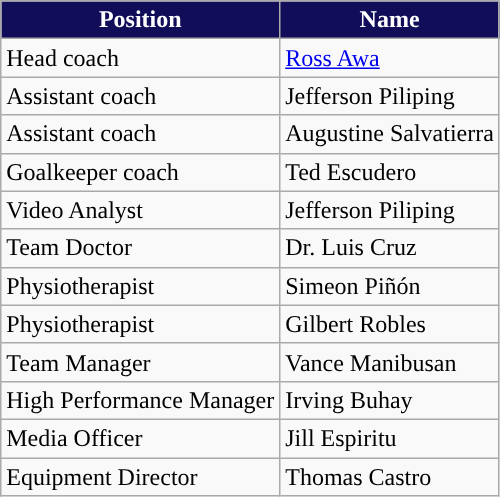<table class="wikitable">
<tr>
<th style="color:#FFFFFF;background:#110D59">Position</th>
<th style="color:#FFFFFF;background:#110D59">Name</th>
</tr>
<tr>
<td>Head coach</td>
<td> <a href='#'>Ross Awa</a></td>
</tr>
<tr>
<td>Assistant coach</td>
<td> Jefferson Piliping</td>
</tr>
<tr>
<td>Assistant coach</td>
<td> Augustine Salvatierra</td>
</tr>
<tr>
<td>Goalkeeper coach</td>
<td> Ted Escudero</td>
</tr>
<tr>
<td>Video Analyst</td>
<td> Jefferson Piliping</td>
</tr>
<tr>
<td>Team Doctor</td>
<td> Dr. Luis Cruz</td>
</tr>
<tr>
<td>Physiotherapist</td>
<td> Simeon Piñón</td>
</tr>
<tr>
<td>Physiotherapist</td>
<td> Gilbert Robles</td>
</tr>
<tr>
<td>Team Manager</td>
<td> Vance Manibusan</td>
</tr>
<tr>
<td>High Performance Manager</td>
<td> Irving Buhay</td>
</tr>
<tr>
<td>Media Officer</td>
<td> Jill Espiritu</td>
</tr>
<tr>
<td>Equipment Director</td>
<td> Thomas Castro</td>
</tr>
</table>
